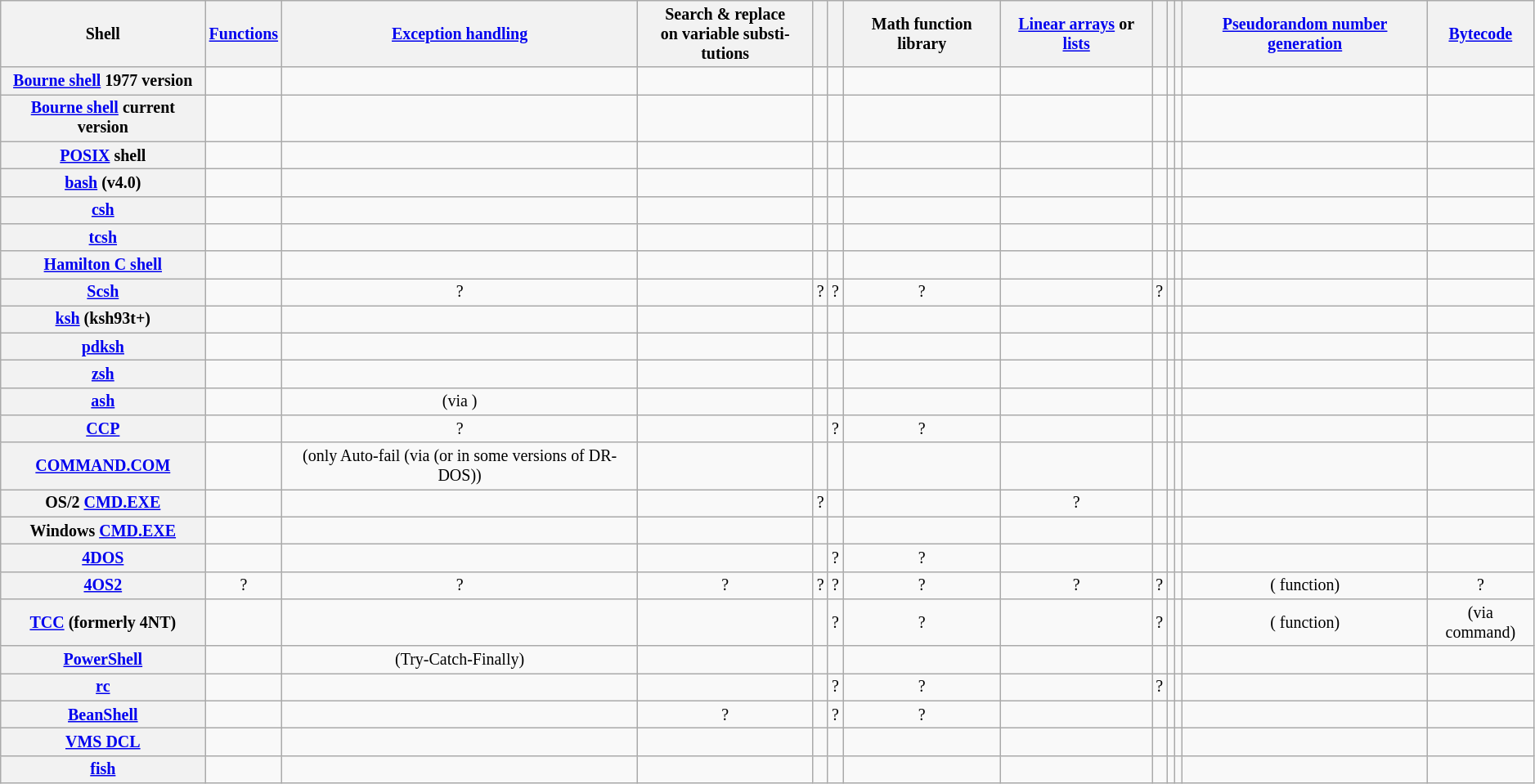<table class="wikitable sortable sort-under" style="width: auto; text-align: center; font-size: smaller;">
<tr>
<th>Shell</th>
<th><a href='#'>Functions</a></th>
<th><a href='#'>Exception handling</a></th>
<th>Search & replace<br>on variable substi­tutions</th>
<th></th>
<th></th>
<th>Math function library</th>
<th><a href='#'>Linear arrays</a> or <a href='#'>lists</a></th>
<th></th>
<th></th>
<th></th>
<th><a href='#'>Pseudo­random number generation</a></th>
<th><a href='#'>Bytecode</a></th>
</tr>
<tr>
<th><a href='#'>Bourne shell</a> 1977 version</th>
<td></td>
<td></td>
<td></td>
<td></td>
<td></td>
<td></td>
<td></td>
<td></td>
<td></td>
<td></td>
<td></td>
<td></td>
</tr>
<tr>
<th><a href='#'>Bourne shell</a> current version</th>
<td></td>
<td></td>
<td></td>
<td></td>
<td></td>
<td></td>
<td></td>
<td></td>
<td></td>
<td></td>
<td></td>
<td></td>
</tr>
<tr>
<th><a href='#'>POSIX</a> shell</th>
<td></td>
<td></td>
<td></td>
<td></td>
<td></td>
<td></td>
<td></td>
<td></td>
<td></td>
<td></td>
<td></td>
<td></td>
</tr>
<tr>
<th><a href='#'>bash</a> (v4.0)</th>
<td></td>
<td></td>
<td><br></td>
<td></td>
<td></td>
<td></td>
<td></td>
<td></td>
<td></td>
<td></td>
<td><br></td>
<td></td>
</tr>
<tr>
<th><a href='#'>csh</a></th>
<td></td>
<td></td>
<td><br></td>
<td></td>
<td></td>
<td></td>
<td></td>
<td></td>
<td></td>
<td></td>
<td></td>
<td></td>
</tr>
<tr>
<th><a href='#'>tcsh</a></th>
<td></td>
<td></td>
<td><br></td>
<td></td>
<td></td>
<td></td>
<td></td>
<td></td>
<td></td>
<td></td>
<td></td>
<td></td>
</tr>
<tr>
<th><a href='#'>Hamilton C shell</a></th>
<td></td>
<td></td>
<td><br></td>
<td></td>
<td></td>
<td></td>
<td></td>
<td></td>
<td></td>
<td></td>
<td></td>
<td></td>
</tr>
<tr>
<th><a href='#'>Scsh</a></th>
<td></td>
<td>?</td>
<td><br></td>
<td>?</td>
<td>?</td>
<td>?</td>
<td></td>
<td>?</td>
<td></td>
<td></td>
<td><br></td>
<td><br></td>
</tr>
<tr>
<th><a href='#'>ksh</a> (ksh93t+)</th>
<td></td>
<td></td>
<td><br></td>
<td></td>
<td></td>
<td></td>
<td></td>
<td></td>
<td></td>
<td></td>
<td><br></td>
<td><br></td>
</tr>
<tr>
<th><a href='#'>pdksh</a></th>
<td></td>
<td></td>
<td></td>
<td></td>
<td></td>
<td></td>
<td></td>
<td></td>
<td></td>
<td></td>
<td><br></td>
<td></td>
</tr>
<tr>
<th><a href='#'>zsh</a></th>
<td></td>
<td></td>
<td><br></td>
<td></td>
<td></td>
<td><br></td>
<td></td>
<td></td>
<td></td>
<td></td>
<td><br></td>
<td><br></td>
</tr>
<tr>
<th><a href='#'>ash</a></th>
<td></td>
<td> (via )</td>
<td></td>
<td><br></td>
<td></td>
<td></td>
<td></td>
<td></td>
<td></td>
<td></td>
<td></td>
<td></td>
</tr>
<tr>
<th><a href='#'>CCP</a></th>
<td></td>
<td>?</td>
<td></td>
<td></td>
<td>?</td>
<td>?</td>
<td></td>
<td></td>
<td></td>
<td></td>
<td></td>
<td></td>
</tr>
<tr>
<th><a href='#'>COMMAND.COM</a></th>
<td></td>
<td> (only Auto-fail (via  (or  in some versions of DR-DOS))</td>
<td></td>
<td></td>
<td></td>
<td></td>
<td></td>
<td></td>
<td></td>
<td></td>
<td></td>
<td></td>
</tr>
<tr>
<th>OS/2 <a href='#'>CMD.EXE</a></th>
<td></td>
<td></td>
<td></td>
<td>?</td>
<td></td>
<td></td>
<td>?</td>
<td></td>
<td></td>
<td></td>
<td></td>
<td></td>
</tr>
<tr>
<th>Windows <a href='#'>CMD.EXE</a></th>
<td><br></td>
<td></td>
<td><br></td>
<td><br></td>
<td></td>
<td></td>
<td><br></td>
<td></td>
<td></td>
<td></td>
<td><br></td>
<td></td>
</tr>
<tr>
<th><a href='#'>4DOS</a></th>
<td></td>
<td><br></td>
<td><br></td>
<td><br></td>
<td>?</td>
<td>?</td>
<td><br></td>
<td></td>
<td></td>
<td></td>
<td><br></td>
<td><br></td>
</tr>
<tr>
<th><a href='#'>4OS2</a></th>
<td>?</td>
<td>?</td>
<td>?</td>
<td>?</td>
<td>?</td>
<td>?</td>
<td>?</td>
<td>?</td>
<td></td>
<td></td>
<td> ( function)</td>
<td>?</td>
</tr>
<tr>
<th><a href='#'>TCC</a> (formerly 4NT)</th>
<td></td>
<td><br></td>
<td><br></td>
<td><br></td>
<td>?</td>
<td>?</td>
<td><br></td>
<td>?</td>
<td></td>
<td></td>
<td> ( function)</td>
<td> (via  command)</td>
</tr>
<tr>
<th><a href='#'>PowerShell</a></th>
<td></td>
<td> (Try-Catch-Finally)</td>
<td><br></td>
<td></td>
<td></td>
<td></td>
<td></td>
<td></td>
<td></td>
<td></td>
<td></td>
<td></td>
</tr>
<tr>
<th><a href='#'>rc</a></th>
<td></td>
<td></td>
<td></td>
<td></td>
<td>?</td>
<td>?</td>
<td></td>
<td>?</td>
<td></td>
<td></td>
<td></td>
<td></td>
</tr>
<tr>
<th><a href='#'>BeanShell</a></th>
<td></td>
<td></td>
<td>?</td>
<td></td>
<td>?</td>
<td>?</td>
<td></td>
<td></td>
<td></td>
<td></td>
<td></td>
<td></td>
</tr>
<tr>
<th><a href='#'>VMS DCL</a></th>
<td></td>
<td></td>
<td></td>
<td></td>
<td></td>
<td></td>
<td></td>
<td></td>
<td></td>
<td></td>
<td></td>
<td></td>
</tr>
<tr>
<th><a href='#'>fish</a></th>
<td></td>
<td></td>
<td></td>
<td></td>
<td></td>
<td></td>
<td></td>
<td></td>
<td></td>
<td></td>
<td><br></td>
<td></td>
</tr>
</table>
